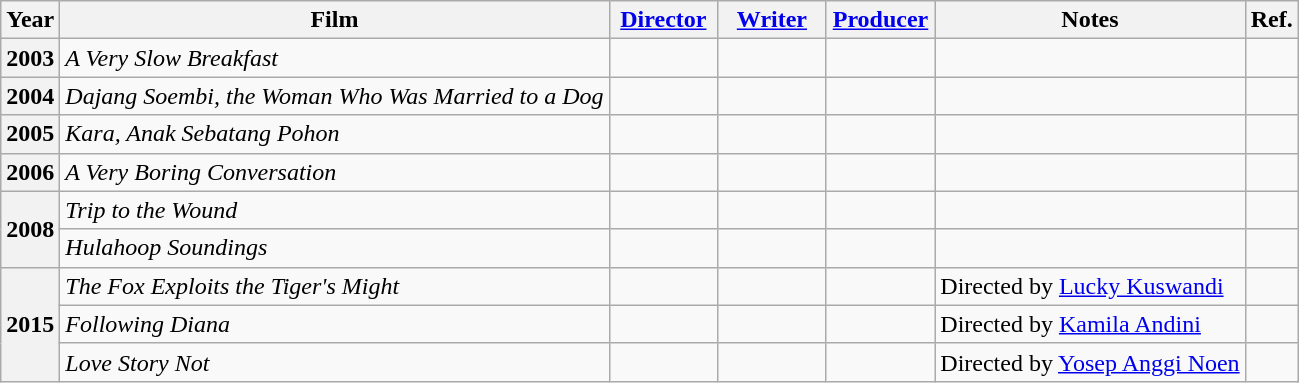<table class="wikitable">
<tr>
<th>Year</th>
<th>Film</th>
<th width="65"><a href='#'>Director</a></th>
<th width="65"><a href='#'>Writer</a></th>
<th width="65"><a href='#'>Producer</a></th>
<th>Notes</th>
<th scope="col">Ref.</th>
</tr>
<tr>
<th>2003</th>
<td><em>A Very Slow Breakfast</em></td>
<td></td>
<td></td>
<td></td>
<td></td>
<td></td>
</tr>
<tr>
<th>2004</th>
<td><em>Dajang Soembi, the Woman Who Was Married to a Dog</em></td>
<td></td>
<td></td>
<td></td>
<td></td>
<td></td>
</tr>
<tr>
<th>2005</th>
<td><em>Kara, Anak Sebatang Pohon</em></td>
<td></td>
<td></td>
<td></td>
<td></td>
<td></td>
</tr>
<tr>
<th>2006</th>
<td><em>A Very Boring Conversation</em></td>
<td></td>
<td></td>
<td></td>
<td></td>
<td></td>
</tr>
<tr>
<th rowspan="2">2008</th>
<td><em>Trip to the Wound</em></td>
<td></td>
<td></td>
<td></td>
<td></td>
<td></td>
</tr>
<tr>
<td><em>Hulahoop Soundings</em></td>
<td></td>
<td></td>
<td></td>
<td></td>
<td></td>
</tr>
<tr>
<th rowspan="3">2015</th>
<td><em>The Fox Exploits the Tiger's Might</em></td>
<td></td>
<td></td>
<td></td>
<td>Directed by <a href='#'>Lucky Kuswandi</a></td>
<td></td>
</tr>
<tr>
<td><em>Following Diana</em></td>
<td></td>
<td></td>
<td></td>
<td>Directed by <a href='#'>Kamila Andini</a></td>
<td></td>
</tr>
<tr>
<td><em>Love Story Not</em></td>
<td></td>
<td></td>
<td></td>
<td>Directed by <a href='#'>Yosep Anggi Noen</a></td>
<td></td>
</tr>
</table>
